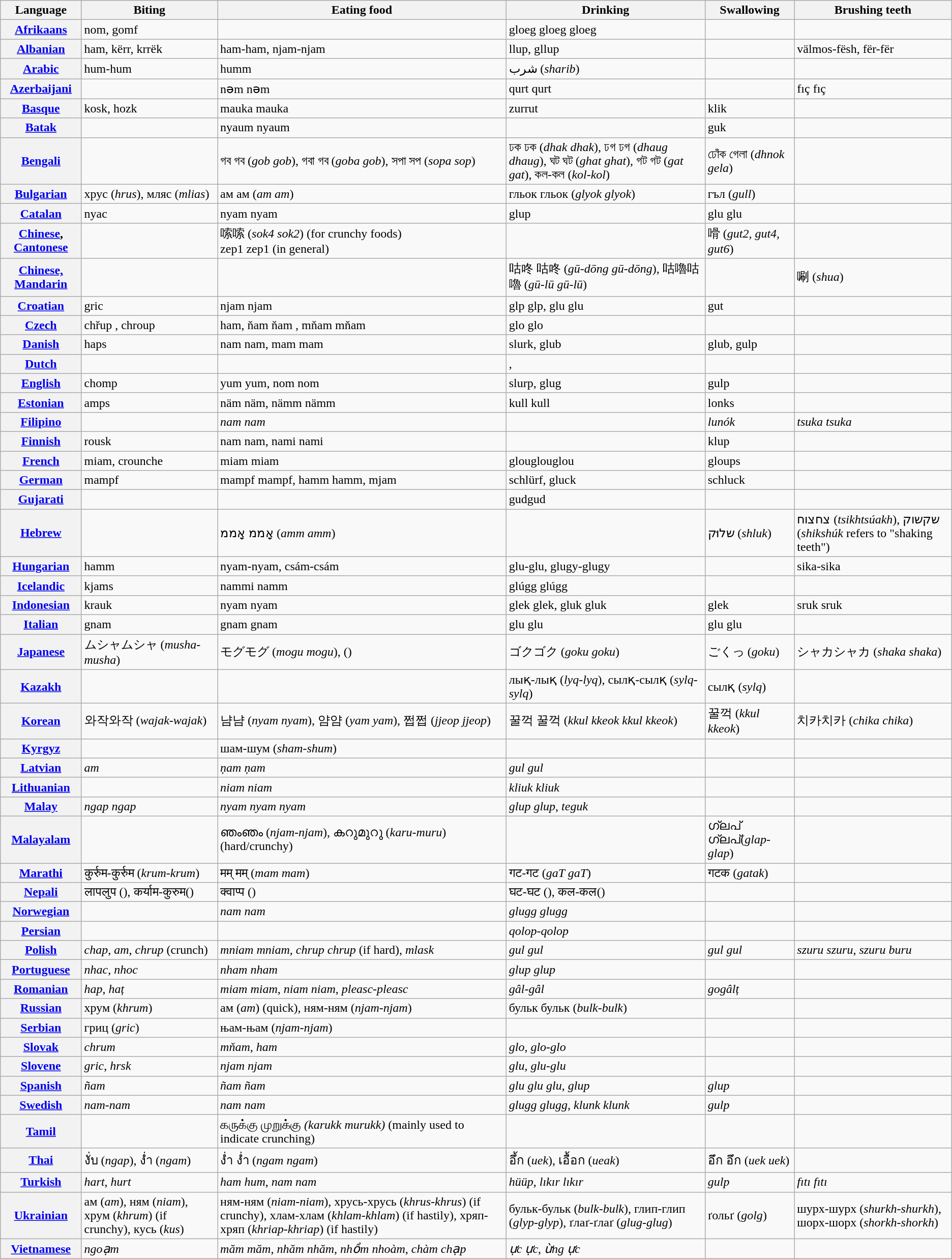<table class="wikitable">
<tr>
<th>Language</th>
<th>Biting</th>
<th>Eating food</th>
<th>Drinking</th>
<th>Swallowing</th>
<th>Brushing teeth</th>
</tr>
<tr>
<th><a href='#'>Afrikaans</a></th>
<td>nom, gomf</td>
<td></td>
<td>gloeg gloeg gloeg</td>
<td></td>
<td></td>
</tr>
<tr>
<th><a href='#'>Albanian</a></th>
<td>ham, kërr, krrëk</td>
<td>ham-ham, njam-njam</td>
<td>llup, gllup</td>
<td></td>
<td>välmos-fësh, fër-fër</td>
</tr>
<tr>
<th><a href='#'>Arabic</a></th>
<td>hum-hum</td>
<td>humm</td>
<td>شرب (<em>sharib</em>)</td>
<td></td>
<td></td>
</tr>
<tr>
<th><a href='#'>Azerbaijani</a></th>
<td></td>
<td>nəm nəm</td>
<td>qurt qurt</td>
<td></td>
<td>fıç fıç</td>
</tr>
<tr>
<th><a href='#'>Basque</a></th>
<td>kosk, hozk</td>
<td>mauka mauka</td>
<td>zurrut</td>
<td>klik</td>
<td></td>
</tr>
<tr>
<th><a href='#'>Batak</a></th>
<td></td>
<td>nyaum nyaum</td>
<td></td>
<td>guk</td>
<td></td>
</tr>
<tr>
<th><a href='#'>Bengali</a></th>
<td></td>
<td>গব গব (<em>gob gob</em>), গবা গব (<em>goba gob</em>), সপা সপ (<em>sopa sop</em>)</td>
<td>ঢক ঢক (<em>dhak dhak</em>), ঢগ ঢগ (<em>dhaug dhaug</em>), ঘট ঘট (<em>ghat ghat</em>), গট গট (<em>gat gat</em>), কল-কল (<em>kol-kol</em>)</td>
<td>ঢোঁক গেলা (<em>dhnok gela</em>)</td>
<td></td>
</tr>
<tr>
<th><a href='#'>Bulgarian</a></th>
<td>хрус (<em>hrus</em>), мляс (<em>mlias</em>)</td>
<td>ам ам (<em>am am</em>)</td>
<td>гльок гльок (<em>glyok glyok</em>)</td>
<td>гъл (<em>gull</em>)</td>
<td></td>
</tr>
<tr>
<th><a href='#'>Catalan</a></th>
<td>nyac</td>
<td>nyam nyam</td>
<td>glup</td>
<td>glu glu</td>
<td></td>
</tr>
<tr>
<th><a href='#'>Chinese</a>, <a href='#'>Cantonese</a></th>
<td></td>
<td>嗦嗦 (<em>sok4 sok2</em>) (for crunchy foods)<br>zep1 zep1 (in general)</td>
<td></td>
<td>嗗 (<em>gut2, gut4, gut6</em>)</td>
<td></td>
</tr>
<tr>
<th><a href='#'>Chinese, Mandarin</a></th>
<td></td>
<td></td>
<td>咕咚 咕咚 (<em>gū-dōng gū-dōng</em>), 咕嚕咕嚕 (<em>gū-lū gū-lū</em>)</td>
<td></td>
<td>唰 (<em>shua</em>) </td>
</tr>
<tr>
<th><a href='#'>Croatian</a></th>
<td>gric</td>
<td>njam njam</td>
<td>glp glp, glu glu</td>
<td>gut</td>
<td></td>
</tr>
<tr>
<th><a href='#'>Czech</a></th>
<td>chřup , chroup </td>
<td>ham, ňam ňam , mňam mňam </td>
<td>glo glo</td>
<td></td>
<td></td>
</tr>
<tr>
<th><a href='#'>Danish</a></th>
<td>haps </td>
<td>nam nam, mam mam</td>
<td>slurk, glub</td>
<td>glub, gulp</td>
<td></td>
</tr>
<tr>
<th><a href='#'>Dutch</a></th>
<td></td>
<td></td>
<td>, </td>
<td></td>
<td></td>
</tr>
<tr>
<th><a href='#'>English</a></th>
<td>chomp</td>
<td>yum yum, nom nom</td>
<td>slurp, glug</td>
<td>gulp</td>
<td></td>
</tr>
<tr>
<th><a href='#'>Estonian</a></th>
<td>amps</td>
<td>näm näm, nämm nämm</td>
<td>kull kull</td>
<td>lonks</td>
<td></td>
</tr>
<tr>
<th><a href='#'>Filipino</a></th>
<td></td>
<td><em>nam nam</em></td>
<td></td>
<td><em>lunók</em></td>
<td><em>tsuka tsuka</em></td>
</tr>
<tr>
<th><a href='#'>Finnish</a></th>
<td>rousk</td>
<td>nam nam, nami nami</td>
<td></td>
<td>klup</td>
<td></td>
</tr>
<tr>
<th><a href='#'>French</a></th>
<td>miam, crounche</td>
<td>miam miam</td>
<td>glouglouglou</td>
<td>gloups</td>
<td></td>
</tr>
<tr>
<th><a href='#'>German</a></th>
<td>mampf</td>
<td>mampf mampf, hamm hamm, mjam</td>
<td>schlürf, gluck</td>
<td>schluck</td>
<td></td>
</tr>
<tr>
<th><a href='#'>Gujarati</a></th>
<td></td>
<td></td>
<td>gudgud</td>
<td></td>
<td></td>
</tr>
<tr>
<th><a href='#'>Hebrew</a></th>
<td></td>
<td>אָממ אָממ (<em>amm amm</em>)</td>
<td></td>
<td>שלוּק (<em>shluk</em>)</td>
<td>צחצוח (<em>tsikhtsúakh</em>), שקשוק (<em>shikshúk</em> refers to "shaking teeth")</td>
</tr>
<tr>
<th><a href='#'>Hungarian</a></th>
<td>hamm</td>
<td>nyam-nyam, csám-csám</td>
<td>glu-glu, glugy-glugy</td>
<td></td>
<td>sika-sika</td>
</tr>
<tr>
<th><a href='#'>Icelandic</a></th>
<td>kjams</td>
<td>nammi namm</td>
<td>glúgg glúgg</td>
<td></td>
<td></td>
</tr>
<tr>
<th><a href='#'>Indonesian</a></th>
<td>krauk</td>
<td>nyam nyam</td>
<td>glek glek, gluk gluk</td>
<td>glek</td>
<td>sruk sruk</td>
</tr>
<tr>
<th><a href='#'>Italian</a></th>
<td>gnam</td>
<td>gnam gnam</td>
<td>glu glu</td>
<td>glu glu</td>
<td></td>
</tr>
<tr>
<th><a href='#'>Japanese</a></th>
<td>ムシャムシャ (<em>musha-musha</em>)  </td>
<td>モグモグ (<em>mogu mogu</em>),  ()</td>
<td>ゴクゴク (<em>goku goku</em>)</td>
<td>ごくっ (<em>goku</em>)</td>
<td>シャカシャカ (<em>shaka shaka</em>)</td>
</tr>
<tr>
<th><a href='#'>Kazakh</a></th>
<td></td>
<td></td>
<td>лық-лық (<em>lyq-lyq</em>), сылқ-сылқ (<em>sylq-sylq</em>)</td>
<td>сылқ (<em>sylq</em>)</td>
<td></td>
</tr>
<tr>
<th><a href='#'>Korean</a></th>
<td>와작와작 (<em>wajak-wajak</em>)</td>
<td>냠냠 (<em>nyam nyam</em>), 얌얌 (<em>yam yam</em>), 쩝쩝 (<em>jjeop jjeop</em>)</td>
<td>꿀꺽 꿀꺽 (<em>kkul kkeok kkul kkeok</em>)</td>
<td>꿀꺽 (<em>kkul kkeok</em>)</td>
<td>치카치카 (<em>chika chika</em>)</td>
</tr>
<tr>
<th><a href='#'>Kyrgyz</a></th>
<td></td>
<td>шам-шум (<em>sham-shum</em>)</td>
<td></td>
<td></td>
<td></td>
</tr>
<tr>
<th><a href='#'>Latvian</a></th>
<td><em>am</em></td>
<td><em>ņam ņam</em></td>
<td><em>gul gul</em></td>
<td></td>
<td></td>
</tr>
<tr>
<th><a href='#'>Lithuanian</a></th>
<td></td>
<td><em>niam niam</em></td>
<td><em>kliuk kliuk</em></td>
<td></td>
<td></td>
</tr>
<tr>
<th><a href='#'>Malay</a></th>
<td><em>ngap ngap</em></td>
<td><em>nyam nyam nyam</em></td>
<td><em>glup glup</em>, <em>teguk</em></td>
<td></td>
<td></td>
</tr>
<tr>
<th><a href='#'>Malayalam</a></th>
<td></td>
<td>ഞംഞം (<em>njam-njam</em>), കറുമുറു (<em>karu-muru</em>) (hard/crunchy)</td>
<td></td>
<td>ഗ്ലപ് ഗ്ലപ്(<em>glap-glap</em>)</td>
<td></td>
</tr>
<tr>
<th><a href='#'>Marathi</a></th>
<td>कुर्रुम-कुर्रुम (<em>krum-krum</em>)</td>
<td>मम् मम् (<em>mam mam</em>)</td>
<td>गट-गट (<em>gaT gaT</em>)</td>
<td>गटक (<em>gatak</em>)</td>
<td></td>
</tr>
<tr>
<th><a href='#'>Nepali</a></th>
<td>लापलुप (), कर्याम-कुरुम()</td>
<td>क्वाप्प ()</td>
<td>घट-घट (), कल-कल()</td>
<td></td>
<td></td>
</tr>
<tr>
<th><a href='#'>Norwegian</a></th>
<td></td>
<td><em>nam nam</em></td>
<td><em>glugg glugg</em></td>
<td></td>
<td></td>
</tr>
<tr>
<th><a href='#'>Persian</a></th>
<td></td>
<td></td>
<td><em>qolop-qolop</em></td>
<td></td>
<td></td>
</tr>
<tr>
<th><a href='#'>Polish</a></th>
<td><em>chap</em>, <em>am</em>, <em>chrup</em> (crunch)</td>
<td><em>mniam mniam</em>, <em>chrup chrup</em> (if hard), <em>mlask</em></td>
<td><em>gul gul</em></td>
<td><em>gul gul</em></td>
<td><em>szuru szuru</em>, <em>szuru buru</em></td>
</tr>
<tr>
<th><a href='#'>Portuguese</a></th>
<td><em>nhac</em>, <em>nhoc</em></td>
<td><em>nham nham</em></td>
<td><em>glup glup</em></td>
<td></td>
<td></td>
</tr>
<tr>
<th><a href='#'>Romanian</a></th>
<td><em>hap</em>, <em>haț</em></td>
<td><em>miam miam</em>, <em>niam niam</em>, <em>pleasc-pleasc</em></td>
<td><em>gâl-gâl</em></td>
<td><em>gogâlț</em></td>
<td></td>
</tr>
<tr>
<th><a href='#'>Russian</a></th>
<td>хрум (<em>khrum</em>)</td>
<td>ам (<em>am</em>) (quick), ням-ням (<em>njam-njam</em>)</td>
<td>бульк бульк (<em>bulk-bulk</em>)</td>
<td></td>
<td></td>
</tr>
<tr>
<th><a href='#'>Serbian</a></th>
<td>гриц (<em>gric</em>) </td>
<td>њам-њам (<em>njam-njam</em>)</td>
<td></td>
<td></td>
<td></td>
</tr>
<tr>
<th><a href='#'>Slovak</a></th>
<td><em>chrum</em></td>
<td><em>mňam</em>, <em>ham</em></td>
<td><em>glo</em>, <em>glo-glo</em></td>
<td></td>
<td></td>
</tr>
<tr>
<th><a href='#'>Slovene</a></th>
<td><em>gric</em>, <em>hrsk</em></td>
<td><em>njam njam</em></td>
<td><em>glu</em>, <em>glu-glu</em></td>
<td></td>
<td></td>
</tr>
<tr>
<th><a href='#'>Spanish</a></th>
<td><em>ñam</em></td>
<td><em>ñam ñam</em></td>
<td><em>glu glu glu</em>, <em>glup</em></td>
<td><em>glup</em></td>
<td></td>
</tr>
<tr>
<th><a href='#'>Swedish</a></th>
<td><em>nam-nam</em></td>
<td><em>nam nam</em></td>
<td><em>glugg glugg</em>, <em>klunk klunk</em></td>
<td><em>gulp</em></td>
<td></td>
</tr>
<tr>
<th><a href='#'>Tamil</a></th>
<td></td>
<td>கருக்கு முறுக்கு <em>(karukk murukk)</em> (mainly used to indicate crunching)</td>
<td></td>
<td></td>
<td></td>
</tr>
<tr>
<th><a href='#'>Thai</a></th>
<td>งั่บ (<em>ngap</em>), ง่ำ (<em>ngam</em>)</td>
<td>ง่ำ ง่ำ (<em>ngam ngam</em>)</td>
<td>อึ้ก (<em>uek</em>), เอื้อก (<em>ueak</em>)</td>
<td>อึก อึก (<em>uek uek</em>)</td>
<td></td>
</tr>
<tr>
<th><a href='#'>Turkish</a></th>
<td><em>hart</em>, <em>hurt</em></td>
<td><em>ham hum</em>, <em>nam nam</em></td>
<td><em>hüüp</em>, <em>lıkır lıkır</em></td>
<td><em>gulp</em></td>
<td><em>fıtı fıtı</em></td>
</tr>
<tr>
<th><a href='#'>Ukrainian</a></th>
<td>ам (<em>am</em>), ням (<em>niam</em>), хрум (<em>khrum</em>) (if crunchy), кусь (<em>kus</em>)</td>
<td>ням-ням (<em>niam-niam</em>), хрусь-хрусь (<em>khrus-khrus</em>) (if crunchy), хлам-хлам (<em>khlam-khlam</em>) (if hastily), хряп-хряп (<em>khriap-khriap</em>) (if hastily)</td>
<td>бульк-бульк (<em>bulk-bulk</em>), глип-глип (<em>glyp-glyp</em>), ґлаґ-ґлаґ (<em>glug-glug</em>)</td>
<td>ґольґ (<em>golg</em>)</td>
<td>шурх-шурх (<em>shurkh-shurkh</em>), шорх-шорх (<em>shorkh-shorkh</em>)</td>
</tr>
<tr>
<th><a href='#'>Vietnamese</a></th>
<td><em>ngoạm</em></td>
<td><em>măm măm</em>, <em>nhăm nhăm</em>, <em>nhồm nhoàm</em>, <em>chàm chạp</em></td>
<td><em>ực ực</em>, <em>ừng ực</em></td>
<td></td>
<td></td>
</tr>
</table>
